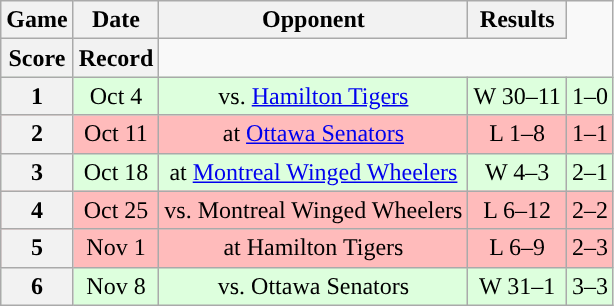<table class="wikitable" style="text-align:center">
<tr>
<th>Game</th>
<th>Date</th>
<th>Opponent</th>
<th>Results</th>
</tr>
<tr>
<th>Score</th>
<th>Record</th>
</tr>
<tr style="background:#ddffdd">
<th>1</th>
<td>Oct 4</td>
<td>vs. <a href='#'>Hamilton Tigers</a></td>
<td>W 30–11</td>
<td>1–0</td>
</tr>
<tr style="background:#ffbbbb">
<th>2</th>
<td>Oct 11</td>
<td>at <a href='#'>Ottawa Senators</a></td>
<td>L 1–8</td>
<td>1–1</td>
</tr>
<tr style="background:#ddffdd">
<th>3</th>
<td>Oct 18</td>
<td>at <a href='#'>Montreal Winged Wheelers</a></td>
<td>W 4–3</td>
<td>2–1</td>
</tr>
<tr style="background:#ffbbbb">
<th>4</th>
<td>Oct 25</td>
<td>vs. Montreal Winged Wheelers</td>
<td>L 6–12</td>
<td>2–2</td>
</tr>
<tr style="background:#ffbbbb">
<th>5</th>
<td>Nov 1</td>
<td>at Hamilton Tigers</td>
<td>L 6–9</td>
<td>2–3</td>
</tr>
<tr style="background:#ddffdd">
<th>6</th>
<td>Nov 8</td>
<td>vs. Ottawa Senators</td>
<td>W 31–1</td>
<td>3–3</td>
</tr>
</table>
